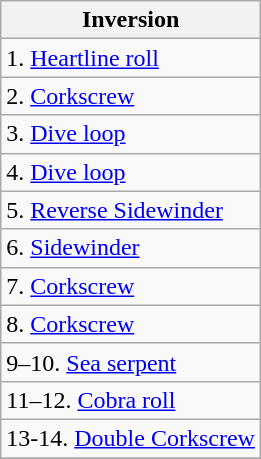<table class="wikitable plainrowheaders">
<tr>
<th>Inversion</th>
</tr>
<tr>
<td>1. <a href='#'>Heartline roll</a></td>
</tr>
<tr>
<td>2. <a href='#'>Corkscrew</a></td>
</tr>
<tr>
<td>3. <a href='#'>Dive loop</a></td>
</tr>
<tr>
<td>4. <a href='#'>Dive loop</a></td>
</tr>
<tr>
<td>5. <a href='#'>Reverse Sidewinder</a></td>
</tr>
<tr>
<td>6. <a href='#'>Sidewinder</a></td>
</tr>
<tr>
<td>7. <a href='#'>Corkscrew</a></td>
</tr>
<tr>
<td>8. <a href='#'>Corkscrew</a></td>
</tr>
<tr>
<td>9–10. <a href='#'>Sea serpent</a></td>
</tr>
<tr>
<td>11–12. <a href='#'>Cobra roll</a></td>
</tr>
<tr>
<td>13-14. <a href='#'>Double Corkscrew</a></td>
</tr>
<tr>
</tr>
</table>
